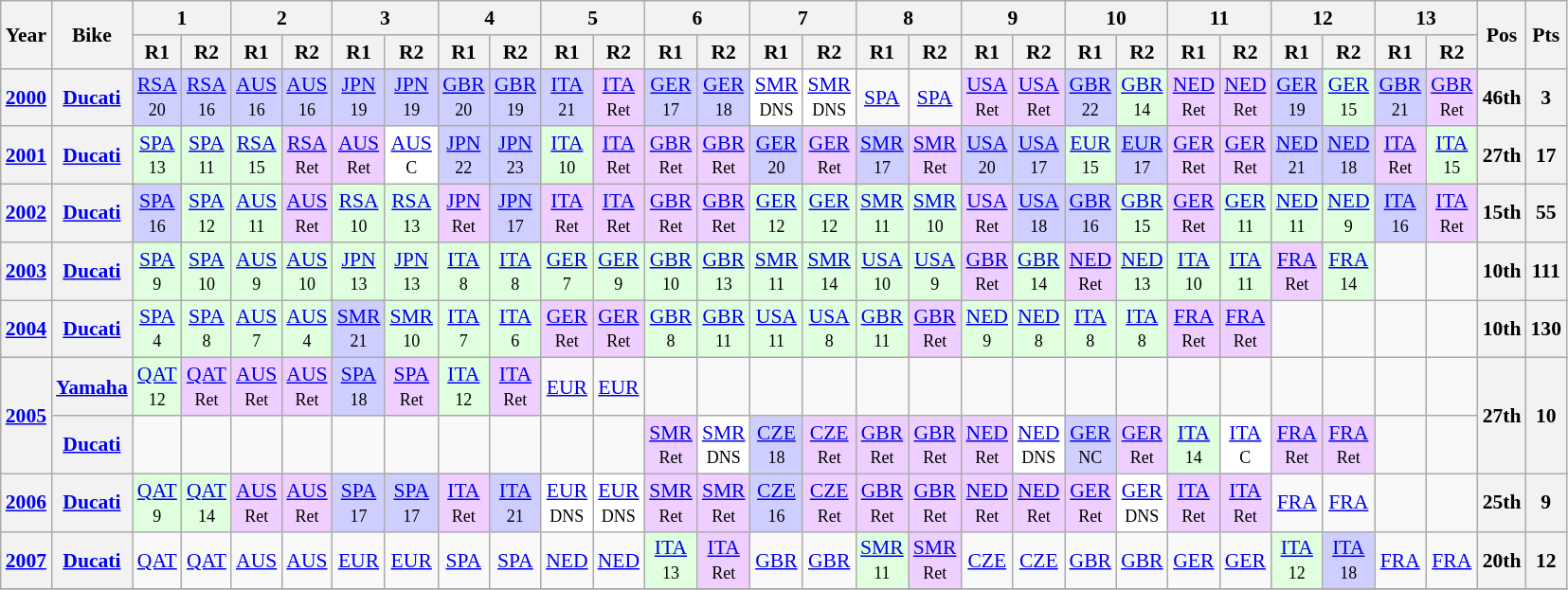<table class="wikitable" style="text-align:center; font-size:90%">
<tr>
<th valign="middle" rowspan=2>Year</th>
<th valign="middle" rowspan=2>Bike</th>
<th colspan=2>1</th>
<th colspan=2>2</th>
<th colspan=2>3</th>
<th colspan=2>4</th>
<th colspan=2>5</th>
<th colspan=2>6</th>
<th colspan=2>7</th>
<th colspan=2>8</th>
<th colspan=2>9</th>
<th colspan=2>10</th>
<th colspan=2>11</th>
<th colspan=2>12</th>
<th colspan=2>13</th>
<th rowspan=2>Pos</th>
<th rowspan=2>Pts</th>
</tr>
<tr>
<th>R1</th>
<th>R2</th>
<th>R1</th>
<th>R2</th>
<th>R1</th>
<th>R2</th>
<th>R1</th>
<th>R2</th>
<th>R1</th>
<th>R2</th>
<th>R1</th>
<th>R2</th>
<th>R1</th>
<th>R2</th>
<th>R1</th>
<th>R2</th>
<th>R1</th>
<th>R2</th>
<th>R1</th>
<th>R2</th>
<th>R1</th>
<th>R2</th>
<th>R1</th>
<th>R2</th>
<th>R1</th>
<th>R2</th>
</tr>
<tr>
<th><a href='#'>2000</a></th>
<th><a href='#'>Ducati</a></th>
<td style="background:#CFCFFF;"><a href='#'>RSA</a><br><small>20</small></td>
<td style="background:#CFCFFF;"><a href='#'>RSA</a><br><small>16</small></td>
<td style="background:#CFCFFF;"><a href='#'>AUS</a><br><small>16</small></td>
<td style="background:#CFCFFF;"><a href='#'>AUS</a><br><small>16</small></td>
<td style="background:#CFCFFF;"><a href='#'>JPN</a><br><small>19</small></td>
<td style="background:#CFCFFF;"><a href='#'>JPN</a><br><small>19</small></td>
<td style="background:#CFCFFF;"><a href='#'>GBR</a><br><small>20</small></td>
<td style="background:#CFCFFF;"><a href='#'>GBR</a><br><small>19</small></td>
<td style="background:#CFCFFF;"><a href='#'>ITA</a><br><small>21</small></td>
<td style="background:#EFCFFF;"><a href='#'>ITA</a><br><small>Ret</small></td>
<td style="background:#CFCFFF;"><a href='#'>GER</a><br><small>17</small></td>
<td style="background:#CFCFFF;"><a href='#'>GER</a><br><small>18</small></td>
<td style="background:#FFFFFF;"><a href='#'>SMR</a><br><small>DNS</small></td>
<td style="background:#FFFFFF;"><a href='#'>SMR</a><br><small>DNS</small></td>
<td><a href='#'>SPA</a></td>
<td><a href='#'>SPA</a></td>
<td style="background:#EFCFFF;"><a href='#'>USA</a><br><small>Ret</small></td>
<td style="background:#EFCFFF;"><a href='#'>USA</a><br><small>Ret</small></td>
<td style="background:#CFCFFF;"><a href='#'>GBR</a><br><small>22</small></td>
<td style="background:#DFFFDF;"><a href='#'>GBR</a><br><small>14</small></td>
<td style="background:#EFCFFF;"><a href='#'>NED</a><br><small>Ret</small></td>
<td style="background:#EFCFFF;"><a href='#'>NED</a><br><small>Ret</small></td>
<td style="background:#CFCFFF;"><a href='#'>GER</a><br><small>19</small></td>
<td style="background:#DFFFDF;"><a href='#'>GER</a><br><small>15</small></td>
<td style="background:#CFCFFF;"><a href='#'>GBR</a><br><small>21</small></td>
<td style="background:#EFCFFF;"><a href='#'>GBR</a><br><small>Ret</small></td>
<th>46th</th>
<th>3</th>
</tr>
<tr>
<th><a href='#'>2001</a></th>
<th><a href='#'>Ducati</a></th>
<td style="background:#DFFFDF;"><a href='#'>SPA</a><br><small>13</small></td>
<td style="background:#DFFFDF;"><a href='#'>SPA</a><br><small>11</small></td>
<td style="background:#DFFFDF;"><a href='#'>RSA</a><br><small>15</small></td>
<td style="background:#EFCFFF;"><a href='#'>RSA</a><br><small>Ret</small></td>
<td style="background:#EFCFFF;"><a href='#'>AUS</a><br><small>Ret</small></td>
<td style="background:#FFFFFF;"><a href='#'>AUS</a><br><small>C</small></td>
<td style="background:#CFCFFF;"><a href='#'>JPN</a><br><small>22</small></td>
<td style="background:#CFCFFF;"><a href='#'>JPN</a><br><small>23</small></td>
<td style="background:#DFFFDF;"><a href='#'>ITA</a><br><small>10</small></td>
<td style="background:#EFCFFF;"><a href='#'>ITA</a><br><small>Ret</small></td>
<td style="background:#EFCFFF;"><a href='#'>GBR</a><br><small>Ret</small></td>
<td style="background:#EFCFFF;"><a href='#'>GBR</a><br><small>Ret</small></td>
<td style="background:#CFCFFF;"><a href='#'>GER</a><br><small>20</small></td>
<td style="background:#EFCFFF;"><a href='#'>GER</a><br><small>Ret</small></td>
<td style="background:#CFCFFF;"><a href='#'>SMR</a><br><small>17</small></td>
<td style="background:#EFCFFF;"><a href='#'>SMR</a><br><small>Ret</small></td>
<td style="background:#CFCFFF;"><a href='#'>USA</a><br><small>20</small></td>
<td style="background:#CFCFFF;"><a href='#'>USA</a><br><small>17</small></td>
<td style="background:#DFFFDF;"><a href='#'>EUR</a><br><small>15</small></td>
<td style="background:#CFCFFF;"><a href='#'>EUR</a><br><small>17</small></td>
<td style="background:#EFCFFF;"><a href='#'>GER</a><br><small>Ret</small></td>
<td style="background:#EFCFFF;"><a href='#'>GER</a><br><small>Ret</small></td>
<td style="background:#CFCFFF;"><a href='#'>NED</a><br><small>21</small></td>
<td style="background:#CFCFFF;"><a href='#'>NED</a><br><small>18</small></td>
<td style="background:#EFCFFF;"><a href='#'>ITA</a><br><small>Ret</small></td>
<td style="background:#DFFFDF;"><a href='#'>ITA</a><br><small>15</small></td>
<th>27th</th>
<th>17</th>
</tr>
<tr>
<th><a href='#'>2002</a></th>
<th><a href='#'>Ducati</a></th>
<td style="background:#CFCFFF;"><a href='#'>SPA</a><br><small>16</small></td>
<td style="background:#DFFFDF;"><a href='#'>SPA</a><br><small>12</small></td>
<td style="background:#DFFFDF;"><a href='#'>AUS</a><br><small>11</small></td>
<td style="background:#EFCFFF;"><a href='#'>AUS</a><br><small>Ret</small></td>
<td style="background:#DFFFDF;"><a href='#'>RSA</a><br><small>10</small></td>
<td style="background:#DFFFDF;"><a href='#'>RSA</a><br><small>13</small></td>
<td style="background:#EFCFFF;"><a href='#'>JPN</a><br><small>Ret</small></td>
<td style="background:#CFCFFF;"><a href='#'>JPN</a><br><small>17</small></td>
<td style="background:#EFCFFF;"><a href='#'>ITA</a><br><small>Ret</small></td>
<td style="background:#EFCFFF;"><a href='#'>ITA</a><br><small>Ret</small></td>
<td style="background:#EFCFFF;"><a href='#'>GBR</a><br><small>Ret</small></td>
<td style="background:#EFCFFF;"><a href='#'>GBR</a><br><small>Ret</small></td>
<td style="background:#DFFFDF;"><a href='#'>GER</a><br><small>12</small></td>
<td style="background:#DFFFDF;"><a href='#'>GER</a><br><small>12</small></td>
<td style="background:#DFFFDF;"><a href='#'>SMR</a><br><small>11</small></td>
<td style="background:#DFFFDF;"><a href='#'>SMR</a><br><small>10</small></td>
<td style="background:#EFCFFF;"><a href='#'>USA</a><br><small>Ret</small></td>
<td style="background:#CFCFFF;"><a href='#'>USA</a><br><small>18</small></td>
<td style="background:#CFCFFF;"><a href='#'>GBR</a><br><small>16</small></td>
<td style="background:#DFFFDF;"><a href='#'>GBR</a><br><small>15</small></td>
<td style="background:#EFCFFF;"><a href='#'>GER</a><br><small>Ret</small></td>
<td style="background:#DFFFDF;"><a href='#'>GER</a><br><small>11</small></td>
<td style="background:#DFFFDF;"><a href='#'>NED</a><br><small>11</small></td>
<td style="background:#DFFFDF;"><a href='#'>NED</a><br><small>9</small></td>
<td style="background:#CFCFFF;"><a href='#'>ITA</a><br><small>16</small></td>
<td style="background:#EFCFFF;"><a href='#'>ITA</a><br><small>Ret</small></td>
<th>15th</th>
<th>55</th>
</tr>
<tr>
<th><a href='#'>2003</a></th>
<th><a href='#'>Ducati</a></th>
<td style="background:#DFFFDF;"><a href='#'>SPA</a><br><small>9</small></td>
<td style="background:#DFFFDF;"><a href='#'>SPA</a><br><small>10</small></td>
<td style="background:#DFFFDF;"><a href='#'>AUS</a><br><small>9</small></td>
<td style="background:#DFFFDF;"><a href='#'>AUS</a><br><small>10</small></td>
<td style="background:#DFFFDF;"><a href='#'>JPN</a><br><small>13</small></td>
<td style="background:#DFFFDF;"><a href='#'>JPN</a><br><small>13</small></td>
<td style="background:#DFFFDF;"><a href='#'>ITA</a><br><small>8</small></td>
<td style="background:#DFFFDF;"><a href='#'>ITA</a><br><small>8</small></td>
<td style="background:#DFFFDF;"><a href='#'>GER</a><br><small>7</small></td>
<td style="background:#DFFFDF;"><a href='#'>GER</a><br><small>9</small></td>
<td style="background:#DFFFDF;"><a href='#'>GBR</a><br><small>10</small></td>
<td style="background:#DFFFDF;"><a href='#'>GBR</a><br><small>13</small></td>
<td style="background:#DFFFDF;"><a href='#'>SMR</a><br><small>11</small></td>
<td style="background:#DFFFDF;"><a href='#'>SMR</a><br><small>14</small></td>
<td style="background:#DFFFDF;"><a href='#'>USA</a><br><small>10</small></td>
<td style="background:#DFFFDF;"><a href='#'>USA</a><br><small>9</small></td>
<td style="background:#EFCFFF;"><a href='#'>GBR</a><br><small>Ret</small></td>
<td style="background:#DFFFDF;"><a href='#'>GBR</a><br><small>14</small></td>
<td style="background:#EFCFFF;"><a href='#'>NED</a><br><small>Ret</small></td>
<td style="background:#DFFFDF;"><a href='#'>NED</a><br><small>13</small></td>
<td style="background:#DFFFDF;"><a href='#'>ITA</a><br><small>10</small></td>
<td style="background:#DFFFDF;"><a href='#'>ITA</a><br><small>11</small></td>
<td style="background:#EFCFFF;"><a href='#'>FRA</a><br><small>Ret</small></td>
<td style="background:#DFFFDF;"><a href='#'>FRA</a><br><small>14</small></td>
<td></td>
<td></td>
<th>10th</th>
<th>111</th>
</tr>
<tr>
<th><a href='#'>2004</a></th>
<th><a href='#'>Ducati</a></th>
<td style="background:#DFFFDF;"><a href='#'>SPA</a><br><small>4</small></td>
<td style="background:#DFFFDF;"><a href='#'>SPA</a><br><small>8</small></td>
<td style="background:#DFFFDF;"><a href='#'>AUS</a><br><small>7</small></td>
<td style="background:#DFFFDF;"><a href='#'>AUS</a><br><small>4</small></td>
<td style="background:#CFCFFF;"><a href='#'>SMR</a><br><small>21</small></td>
<td style="background:#DFFFDF;"><a href='#'>SMR</a><br><small>10</small></td>
<td style="background:#DFFFDF;"><a href='#'>ITA</a><br><small>7</small></td>
<td style="background:#DFFFDF;"><a href='#'>ITA</a><br><small>6</small></td>
<td style="background:#EFCFFF;"><a href='#'>GER</a><br><small>Ret</small></td>
<td style="background:#EFCFFF;"><a href='#'>GER</a><br><small>Ret</small></td>
<td style="background:#DFFFDF;"><a href='#'>GBR</a><br><small>8</small></td>
<td style="background:#DFFFDF;"><a href='#'>GBR</a><br><small>11</small></td>
<td style="background:#DFFFDF;"><a href='#'>USA</a><br><small>11</small></td>
<td style="background:#DFFFDF;"><a href='#'>USA</a><br><small>8</small></td>
<td style="background:#DFFFDF;"><a href='#'>GBR</a><br><small>11</small></td>
<td style="background:#EFCFFF;"><a href='#'>GBR</a><br><small>Ret</small></td>
<td style="background:#DFFFDF;"><a href='#'>NED</a><br><small>9</small></td>
<td style="background:#DFFFDF;"><a href='#'>NED</a><br><small>8</small></td>
<td style="background:#DFFFDF;"><a href='#'>ITA</a><br><small>8</small></td>
<td style="background:#DFFFDF;"><a href='#'>ITA</a><br><small>8</small></td>
<td style="background:#EFCFFF;"><a href='#'>FRA</a><br><small>Ret</small></td>
<td style="background:#EFCFFF;"><a href='#'>FRA</a><br><small>Ret</small></td>
<td></td>
<td></td>
<td></td>
<td></td>
<th>10th</th>
<th>130</th>
</tr>
<tr>
<th rowspan="2"><a href='#'>2005</a></th>
<th><a href='#'>Yamaha</a></th>
<td style="background:#DFFFDF;"><a href='#'>QAT</a><br><small>12</small></td>
<td style="background:#EFCFFF;"><a href='#'>QAT</a><br><small>Ret</small></td>
<td style="background:#EFCFFF;"><a href='#'>AUS</a><br><small>Ret</small></td>
<td style="background:#EFCFFF;"><a href='#'>AUS</a><br><small>Ret</small></td>
<td style="background:#CFCFFF;"><a href='#'>SPA</a><br><small>18</small></td>
<td style="background:#EFCFFF;"><a href='#'>SPA</a><br><small>Ret</small></td>
<td style="background:#DFFFDF;"><a href='#'>ITA</a><br><small>12</small></td>
<td style="background:#EFCFFF;"><a href='#'>ITA</a><br><small>Ret</small></td>
<td><a href='#'>EUR</a></td>
<td><a href='#'>EUR</a></td>
<td></td>
<td></td>
<td></td>
<td></td>
<td></td>
<td></td>
<td></td>
<td></td>
<td></td>
<td></td>
<td></td>
<td></td>
<td></td>
<td></td>
<td></td>
<td></td>
<th rowspan="2">27th</th>
<th rowspan="2">10</th>
</tr>
<tr>
<th><a href='#'>Ducati</a></th>
<td></td>
<td></td>
<td></td>
<td></td>
<td></td>
<td></td>
<td></td>
<td></td>
<td></td>
<td></td>
<td style="background:#EFCFFF;"><a href='#'>SMR</a><br><small>Ret</small></td>
<td style="background:#FFFFFF;"><a href='#'>SMR</a><br><small>DNS</small></td>
<td style="background:#CFCFFF;"><a href='#'>CZE</a><br><small>18</small></td>
<td style="background:#EFCFFF;"><a href='#'>CZE</a><br><small>Ret</small></td>
<td style="background:#EFCFFF;"><a href='#'>GBR</a><br><small>Ret</small></td>
<td style="background:#EFCFFF;"><a href='#'>GBR</a><br><small>Ret</small></td>
<td style="background:#EFCFFF;"><a href='#'>NED</a><br><small>Ret</small></td>
<td style="background:#FFFFFF;"><a href='#'>NED</a><br><small>DNS</small></td>
<td style="background:#CFCFFF;"><a href='#'>GER</a><br><small>NC</small></td>
<td style="background:#EFCFFF;"><a href='#'>GER</a><br><small>Ret</small></td>
<td style="background:#DFFFDF;"><a href='#'>ITA</a><br><small>14</small></td>
<td style="background:#FFFFFF;"><a href='#'>ITA</a><br><small>C</small></td>
<td style="background:#EFCFFF;"><a href='#'>FRA</a><br><small>Ret</small></td>
<td style="background:#EFCFFF;"><a href='#'>FRA</a><br><small>Ret</small></td>
<td></td>
<td></td>
</tr>
<tr>
<th><a href='#'>2006</a></th>
<th><a href='#'>Ducati</a></th>
<td style="background:#DFFFDF;"><a href='#'>QAT</a><br><small>9</small></td>
<td style="background:#DFFFDF;"><a href='#'>QAT</a><br><small>14</small></td>
<td style="background:#EFCFFF;"><a href='#'>AUS</a><br><small>Ret</small></td>
<td style="background:#EFCFFF;"><a href='#'>AUS</a><br><small>Ret</small></td>
<td style="background:#CFCFFF;"><a href='#'>SPA</a><br><small>17</small></td>
<td style="background:#CFCFFF;"><a href='#'>SPA</a><br><small>17</small></td>
<td style="background:#EFCFFF;"><a href='#'>ITA</a><br><small>Ret</small></td>
<td style="background:#CFCFFF;"><a href='#'>ITA</a><br><small>21</small></td>
<td style="background:#FFFFFF;"><a href='#'>EUR</a><br><small>DNS</small></td>
<td style="background:#FFFFFF;"><a href='#'>EUR</a><br><small>DNS</small></td>
<td style="background:#EFCFFF;"><a href='#'>SMR</a><br><small>Ret</small></td>
<td style="background:#EFCFFF;"><a href='#'>SMR</a><br><small>Ret</small></td>
<td style="background:#CFCFFF;"><a href='#'>CZE</a><br><small>16</small></td>
<td style="background:#EFCFFF;"><a href='#'>CZE</a><br><small>Ret</small></td>
<td style="background:#EFCFFF;"><a href='#'>GBR</a><br><small>Ret</small></td>
<td style="background:#EFCFFF;"><a href='#'>GBR</a><br><small>Ret</small></td>
<td style="background:#EFCFFF;"><a href='#'>NED</a><br><small>Ret</small></td>
<td style="background:#EFCFFF;"><a href='#'>NED</a><br><small>Ret</small></td>
<td style="background:#EFCFFF;"><a href='#'>GER</a><br><small>Ret</small></td>
<td style="background:#FFFFFF;"><a href='#'>GER</a><br><small>DNS</small></td>
<td style="background:#EFCFFF;"><a href='#'>ITA</a><br><small>Ret</small></td>
<td style="background:#EFCFFF;"><a href='#'>ITA</a><br><small>Ret</small></td>
<td><a href='#'>FRA</a></td>
<td><a href='#'>FRA</a></td>
<td></td>
<td></td>
<th>25th</th>
<th>9</th>
</tr>
<tr>
<th><a href='#'>2007</a></th>
<th><a href='#'>Ducati</a></th>
<td><a href='#'>QAT</a></td>
<td><a href='#'>QAT</a></td>
<td><a href='#'>AUS</a></td>
<td><a href='#'>AUS</a></td>
<td><a href='#'>EUR</a></td>
<td><a href='#'>EUR</a></td>
<td><a href='#'>SPA</a></td>
<td><a href='#'>SPA</a></td>
<td><a href='#'>NED</a></td>
<td><a href='#'>NED</a></td>
<td style="background:#DFFFDF;"><a href='#'>ITA</a><br><small>13</small></td>
<td style="background:#EFCFFF;"><a href='#'>ITA</a><br><small>Ret</small></td>
<td><a href='#'>GBR</a></td>
<td><a href='#'>GBR</a></td>
<td style="background:#DFFFDF;"><a href='#'>SMR</a><br><small>11</small></td>
<td style="background:#EFCFFF;"><a href='#'>SMR</a><br><small>Ret</small></td>
<td><a href='#'>CZE</a></td>
<td><a href='#'>CZE</a></td>
<td><a href='#'>GBR</a></td>
<td><a href='#'>GBR</a></td>
<td><a href='#'>GER</a></td>
<td><a href='#'>GER</a></td>
<td style="background:#DFFFDF;"><a href='#'>ITA</a><br><small>12</small></td>
<td style="background:#CFCFFF;"><a href='#'>ITA</a><br><small>18</small></td>
<td><a href='#'>FRA</a></td>
<td><a href='#'>FRA</a></td>
<th>20th</th>
<th>12</th>
</tr>
<tr>
</tr>
</table>
